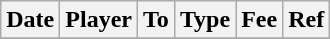<table class="wikitable">
<tr>
<th>Date</th>
<th>Player</th>
<th>To</th>
<th>Type</th>
<th>Fee</th>
<th>Ref</th>
</tr>
<tr>
</tr>
</table>
